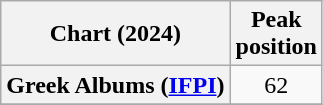<table class="wikitable sortable plainrowheaders" style="text-align:center">
<tr>
<th scope="col">Chart (2024)</th>
<th scope="col">Peak<br>position</th>
</tr>
<tr>
<th scope="row">Greek Albums (<a href='#'>IFPI</a>)</th>
<td>62</td>
</tr>
<tr>
</tr>
</table>
